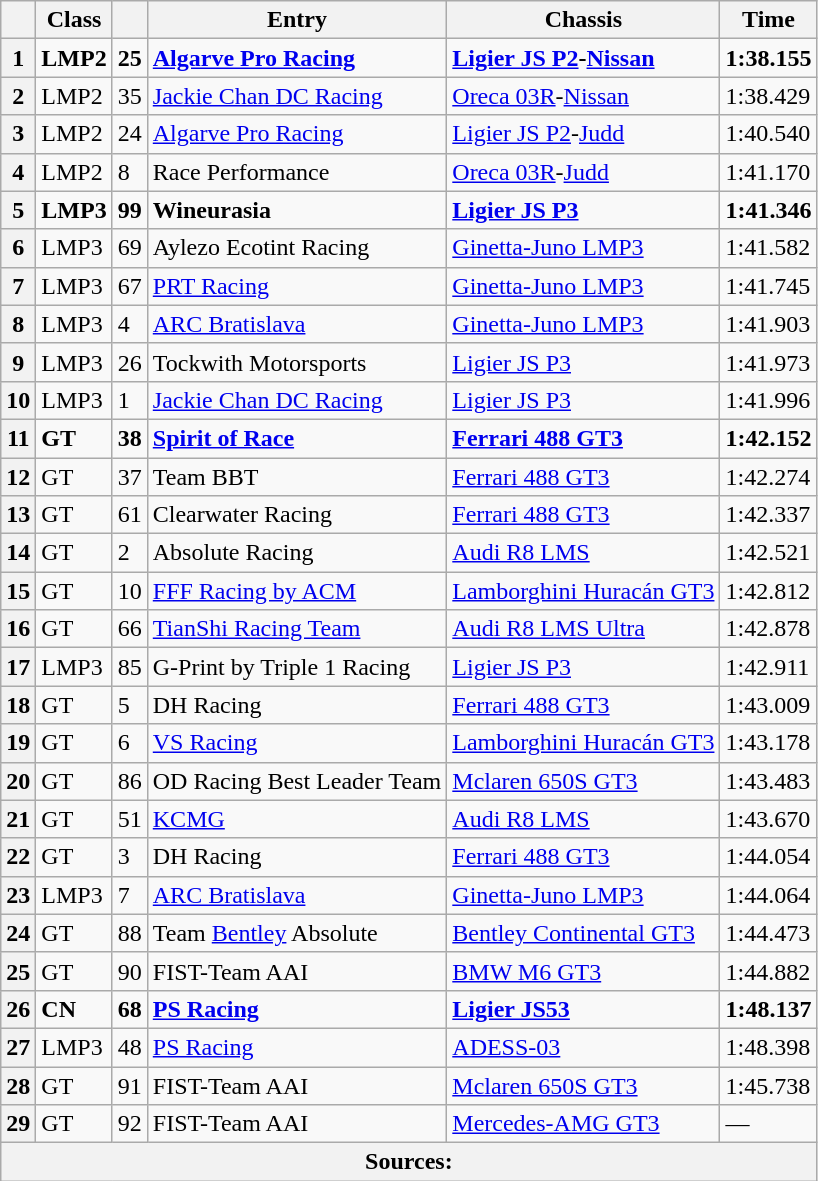<table class="wikitable">
<tr>
<th></th>
<th>Class</th>
<th></th>
<th>Entry</th>
<th>Chassis</th>
<th>Time</th>
</tr>
<tr>
<th>1</th>
<td><strong>LMP2</strong></td>
<td><strong>25</strong></td>
<td><strong> <a href='#'>Algarve Pro Racing</a></strong></td>
<td><strong><a href='#'>Ligier JS P2</a>-<a href='#'>Nissan</a></strong></td>
<td><strong>1:38.155</strong></td>
</tr>
<tr>
<th>2</th>
<td>LMP2</td>
<td>35</td>
<td> <a href='#'>Jackie Chan DC Racing</a></td>
<td><a href='#'>Oreca 03R</a>-<a href='#'>Nissan</a></td>
<td>1:38.429</td>
</tr>
<tr>
<th>3</th>
<td>LMP2</td>
<td>24</td>
<td> <a href='#'>Algarve Pro Racing</a></td>
<td><a href='#'>Ligier JS P2</a>-<a href='#'>Judd</a></td>
<td>1:40.540</td>
</tr>
<tr>
<th>4</th>
<td>LMP2</td>
<td>8</td>
<td> Race Performance</td>
<td><a href='#'>Oreca 03R</a>-<a href='#'>Judd</a></td>
<td>1:41.170</td>
</tr>
<tr>
<th>5</th>
<td><strong>LMP3</strong></td>
<td><strong>99</strong></td>
<td><strong> Wineurasia</strong></td>
<td><strong><a href='#'>Ligier JS P3</a></strong></td>
<td><strong>1:41.346</strong></td>
</tr>
<tr>
<th>6</th>
<td>LMP3</td>
<td>69</td>
<td> Aylezo Ecotint Racing</td>
<td><a href='#'>Ginetta-Juno LMP3</a></td>
<td>1:41.582</td>
</tr>
<tr>
<th>7</th>
<td>LMP3</td>
<td>67</td>
<td> <a href='#'>PRT Racing</a></td>
<td><a href='#'>Ginetta-Juno LMP3</a></td>
<td>1:41.745</td>
</tr>
<tr>
<th>8</th>
<td>LMP3</td>
<td>4</td>
<td> <a href='#'>ARC Bratislava</a></td>
<td><a href='#'>Ginetta-Juno LMP3</a></td>
<td>1:41.903</td>
</tr>
<tr>
<th>9</th>
<td>LMP3</td>
<td>26</td>
<td> Tockwith Motorsports</td>
<td><a href='#'>Ligier JS P3</a></td>
<td>1:41.973</td>
</tr>
<tr>
<th>10</th>
<td>LMP3</td>
<td>1</td>
<td> <a href='#'>Jackie Chan DC Racing</a></td>
<td><a href='#'>Ligier JS P3</a></td>
<td>1:41.996</td>
</tr>
<tr>
<th>11</th>
<td><strong>GT</strong></td>
<td><strong>38</strong></td>
<td><strong> <a href='#'>Spirit of Race</a></strong></td>
<td><a href='#'><strong>Ferrari 488 GT3</strong></a></td>
<td><strong>1:42.152</strong></td>
</tr>
<tr>
<th>12</th>
<td>GT</td>
<td>37</td>
<td> Team BBT</td>
<td><a href='#'>Ferrari 488 GT3</a></td>
<td>1:42.274</td>
</tr>
<tr>
<th>13</th>
<td>GT</td>
<td>61</td>
<td> Clearwater Racing</td>
<td><a href='#'>Ferrari 488 GT3</a></td>
<td>1:42.337</td>
</tr>
<tr>
<th>14</th>
<td>GT</td>
<td>2</td>
<td> Absolute Racing</td>
<td><a href='#'>Audi R8 LMS</a></td>
<td>1:42.521</td>
</tr>
<tr>
<th>15</th>
<td>GT</td>
<td>10</td>
<td> <a href='#'>FFF Racing by ACM</a></td>
<td><a href='#'>Lamborghini Huracán GT3</a></td>
<td>1:42.812</td>
</tr>
<tr>
<th>16</th>
<td>GT</td>
<td>66</td>
<td> <a href='#'>TianShi Racing Team</a></td>
<td><a href='#'>Audi R8 LMS Ultra</a></td>
<td>1:42.878</td>
</tr>
<tr>
<th>17</th>
<td>LMP3</td>
<td>85</td>
<td> G-Print by Triple 1 Racing</td>
<td><a href='#'>Ligier JS P3</a></td>
<td>1:42.911</td>
</tr>
<tr>
<th>18</th>
<td>GT</td>
<td>5</td>
<td> DH Racing</td>
<td><a href='#'>Ferrari 488 GT3</a></td>
<td>1:43.009</td>
</tr>
<tr>
<th>19</th>
<td>GT</td>
<td>6</td>
<td> <a href='#'>VS Racing</a></td>
<td><a href='#'>Lamborghini Huracán GT3</a></td>
<td>1:43.178</td>
</tr>
<tr>
<th>20</th>
<td>GT</td>
<td>86</td>
<td> OD Racing Best Leader Team</td>
<td><a href='#'>Mclaren 650S GT3</a></td>
<td>1:43.483</td>
</tr>
<tr>
<th>21</th>
<td>GT</td>
<td>51</td>
<td> <a href='#'>KCMG</a></td>
<td><a href='#'>Audi R8 LMS</a></td>
<td>1:43.670</td>
</tr>
<tr>
<th>22</th>
<td>GT</td>
<td>3</td>
<td> DH Racing</td>
<td><a href='#'>Ferrari 488 GT3</a></td>
<td>1:44.054</td>
</tr>
<tr>
<th>23</th>
<td>LMP3</td>
<td>7</td>
<td> <a href='#'>ARC Bratislava</a></td>
<td><a href='#'>Ginetta-Juno LMP3</a></td>
<td>1:44.064</td>
</tr>
<tr>
<th>24</th>
<td>GT</td>
<td>88</td>
<td> Team <a href='#'>Bentley</a> Absolute</td>
<td><a href='#'>Bentley Continental GT3</a></td>
<td>1:44.473</td>
</tr>
<tr>
<th>25</th>
<td>GT</td>
<td>90</td>
<td> FIST-Team AAI</td>
<td><a href='#'>BMW M6 GT3</a></td>
<td>1:44.882</td>
</tr>
<tr>
<th>26</th>
<td><strong>CN</strong></td>
<td><strong>68</strong></td>
<td><strong> <a href='#'>PS Racing</a></strong></td>
<td><strong><a href='#'>Ligier JS53</a></strong></td>
<td><strong>1:48.137</strong></td>
</tr>
<tr>
<th>27</th>
<td>LMP3</td>
<td>48</td>
<td> <a href='#'>PS Racing</a></td>
<td><a href='#'>ADESS-03</a></td>
<td>1:48.398</td>
</tr>
<tr>
<th>28</th>
<td>GT</td>
<td>91</td>
<td> FIST-Team AAI</td>
<td><a href='#'>Mclaren 650S GT3</a></td>
<td>1:45.738</td>
</tr>
<tr>
<th>29</th>
<td>GT</td>
<td>92</td>
<td> FIST-Team AAI</td>
<td><a href='#'>Mercedes-AMG GT3</a></td>
<td>—</td>
</tr>
<tr>
<th colspan="6">Sources:</th>
</tr>
</table>
